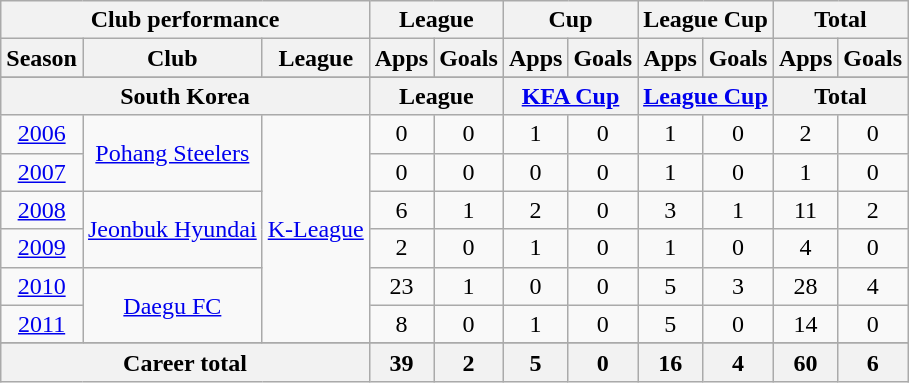<table class="wikitable" style="text-align:center">
<tr>
<th colspan=3>Club performance</th>
<th colspan=2>League</th>
<th colspan=2>Cup</th>
<th colspan=2>League Cup</th>
<th colspan=2>Total</th>
</tr>
<tr>
<th>Season</th>
<th>Club</th>
<th>League</th>
<th>Apps</th>
<th>Goals</th>
<th>Apps</th>
<th>Goals</th>
<th>Apps</th>
<th>Goals</th>
<th>Apps</th>
<th>Goals</th>
</tr>
<tr>
</tr>
<tr>
<th colspan=3>South Korea</th>
<th colspan=2>League</th>
<th colspan=2><a href='#'>KFA Cup</a></th>
<th colspan=2><a href='#'>League Cup</a></th>
<th colspan=2>Total</th>
</tr>
<tr>
<td><a href='#'>2006</a></td>
<td rowspan="2"><a href='#'>Pohang Steelers</a></td>
<td rowspan="6"><a href='#'>K-League</a></td>
<td>0</td>
<td>0</td>
<td>1</td>
<td>0</td>
<td>1</td>
<td>0</td>
<td>2</td>
<td>0</td>
</tr>
<tr>
<td><a href='#'>2007</a></td>
<td>0</td>
<td>0</td>
<td>0</td>
<td>0</td>
<td>1</td>
<td>0</td>
<td>1</td>
<td>0</td>
</tr>
<tr>
<td><a href='#'>2008</a></td>
<td rowspan="2"><a href='#'>Jeonbuk Hyundai</a></td>
<td>6</td>
<td>1</td>
<td>2</td>
<td>0</td>
<td>3</td>
<td>1</td>
<td>11</td>
<td>2</td>
</tr>
<tr>
<td><a href='#'>2009</a></td>
<td>2</td>
<td>0</td>
<td>1</td>
<td>0</td>
<td>1</td>
<td>0</td>
<td>4</td>
<td>0</td>
</tr>
<tr>
<td><a href='#'>2010</a></td>
<td rowspan="2"><a href='#'>Daegu FC</a></td>
<td>23</td>
<td>1</td>
<td>0</td>
<td>0</td>
<td>5</td>
<td>3</td>
<td>28</td>
<td>4</td>
</tr>
<tr>
<td><a href='#'>2011</a></td>
<td>8</td>
<td>0</td>
<td>1</td>
<td>0</td>
<td>5</td>
<td>0</td>
<td>14</td>
<td>0</td>
</tr>
<tr>
</tr>
<tr>
<th colspan=3>Career total</th>
<th>39</th>
<th>2</th>
<th>5</th>
<th>0</th>
<th>16</th>
<th>4</th>
<th>60</th>
<th>6</th>
</tr>
</table>
